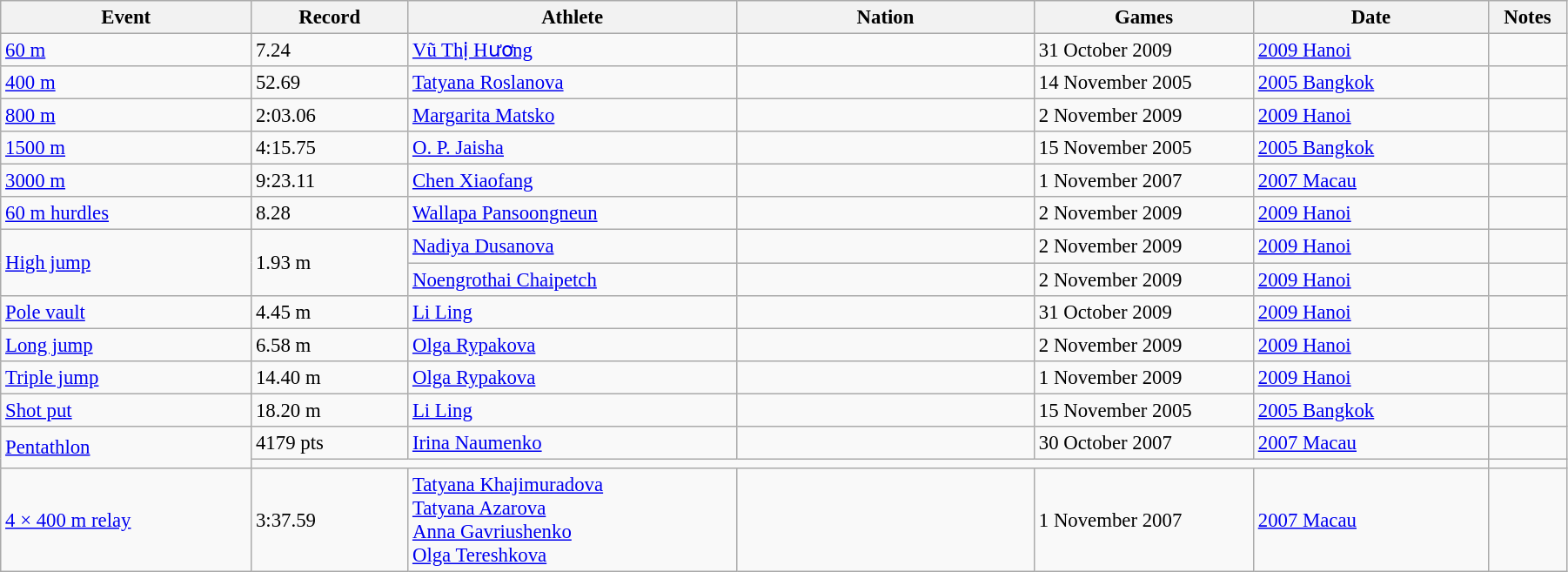<table class="wikitable" style="font-size:95%; width: 95%;">
<tr>
<th width=16%>Event</th>
<th width=10%>Record</th>
<th width=21%>Athlete</th>
<th width=19%>Nation</th>
<th width=14%>Games</th>
<th width=15%>Date</th>
<th width=5%>Notes</th>
</tr>
<tr>
<td><a href='#'>60 m</a></td>
<td>7.24</td>
<td><a href='#'>Vũ Thị Hương</a></td>
<td></td>
<td>31 October 2009</td>
<td><a href='#'>2009 Hanoi</a></td>
<td></td>
</tr>
<tr>
<td><a href='#'>400 m</a></td>
<td>52.69</td>
<td><a href='#'>Tatyana Roslanova</a></td>
<td></td>
<td>14 November 2005</td>
<td><a href='#'>2005 Bangkok</a></td>
<td></td>
</tr>
<tr>
<td><a href='#'>800 m</a></td>
<td>2:03.06</td>
<td><a href='#'>Margarita Matsko</a></td>
<td></td>
<td>2 November 2009</td>
<td><a href='#'>2009 Hanoi</a></td>
<td></td>
</tr>
<tr>
<td><a href='#'>1500 m</a></td>
<td>4:15.75</td>
<td><a href='#'>O. P. Jaisha</a></td>
<td></td>
<td>15 November 2005</td>
<td><a href='#'>2005 Bangkok</a></td>
<td></td>
</tr>
<tr>
<td><a href='#'>3000 m</a></td>
<td>9:23.11</td>
<td><a href='#'>Chen Xiaofang</a></td>
<td></td>
<td>1 November 2007</td>
<td><a href='#'>2007 Macau</a></td>
<td></td>
</tr>
<tr>
<td><a href='#'>60 m hurdles</a></td>
<td>8.28</td>
<td><a href='#'>Wallapa Pansoongneun</a></td>
<td></td>
<td>2 November 2009</td>
<td><a href='#'>2009 Hanoi</a></td>
<td></td>
</tr>
<tr>
<td rowspan=2><a href='#'>High jump</a></td>
<td rowspan=2>1.93 m</td>
<td><a href='#'>Nadiya Dusanova</a></td>
<td></td>
<td>2 November 2009</td>
<td><a href='#'>2009 Hanoi</a></td>
<td></td>
</tr>
<tr>
<td><a href='#'>Noengrothai Chaipetch</a></td>
<td></td>
<td>2 November 2009</td>
<td><a href='#'>2009 Hanoi</a></td>
<td></td>
</tr>
<tr>
<td><a href='#'>Pole vault</a></td>
<td>4.45 m</td>
<td><a href='#'>Li Ling</a></td>
<td></td>
<td>31 October 2009</td>
<td><a href='#'>2009 Hanoi</a></td>
<td></td>
</tr>
<tr>
<td><a href='#'>Long jump</a></td>
<td>6.58 m</td>
<td><a href='#'>Olga Rypakova</a></td>
<td></td>
<td>2 November 2009</td>
<td><a href='#'>2009 Hanoi</a></td>
<td></td>
</tr>
<tr>
<td><a href='#'>Triple jump</a></td>
<td>14.40 m</td>
<td><a href='#'>Olga Rypakova</a></td>
<td></td>
<td>1 November 2009</td>
<td><a href='#'>2009 Hanoi</a></td>
<td></td>
</tr>
<tr>
<td><a href='#'>Shot put</a></td>
<td>18.20 m</td>
<td><a href='#'>Li Ling</a></td>
<td></td>
<td>15 November 2005</td>
<td><a href='#'>2005 Bangkok</a></td>
<td></td>
</tr>
<tr>
<td rowspan=2><a href='#'>Pentathlon</a></td>
<td>4179 pts</td>
<td><a href='#'>Irina Naumenko</a></td>
<td></td>
<td>30 October 2007</td>
<td><a href='#'>2007 Macau</a></td>
<td></td>
</tr>
<tr>
<td colspan=5></td>
<td></td>
</tr>
<tr>
<td><a href='#'>4 × 400 m relay</a></td>
<td>3:37.59</td>
<td><a href='#'>Tatyana Khajimuradova</a><br><a href='#'>Tatyana Azarova</a><br><a href='#'>Anna Gavriushenko</a><br><a href='#'>Olga Tereshkova</a></td>
<td></td>
<td>1 November 2007</td>
<td><a href='#'>2007 Macau</a></td>
<td></td>
</tr>
</table>
